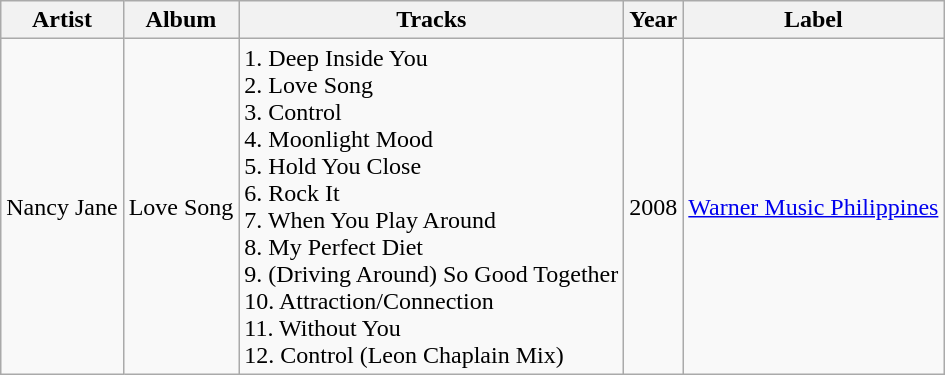<table class="wikitable">
<tr>
<th>Artist</th>
<th>Album</th>
<th>Tracks</th>
<th>Year</th>
<th>Label</th>
</tr>
<tr>
<td>Nancy Jane</td>
<td>Love Song</td>
<td>1. Deep Inside You <br> 2. Love Song <br> 3. Control <br> 4. Moonlight Mood <br> 5. Hold You Close <br> 6. Rock It <br> 7. When You Play Around <br> 8. My Perfect Diet <br> 9. (Driving Around) So Good Together <br> 10. Attraction/Connection <br> 11. Without You <br> 12. Control (Leon Chaplain Mix)</td>
<td>2008</td>
<td><a href='#'>Warner Music Philippines</a></td>
</tr>
</table>
